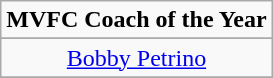<table class="wikitable" style="display: inline-table;">
<tr>
<td align="center" Colspan="4"><strong>MVFC Coach of the Year</strong></td>
</tr>
<tr align="center">
</tr>
<tr align="center">
<td><a href='#'>Bobby Petrino</a></td>
</tr>
<tr align="center">
</tr>
</table>
